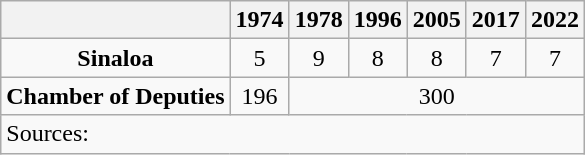<table class="wikitable" style="text-align: center">
<tr>
<th></th>
<th>1974</th>
<th>1978</th>
<th>1996</th>
<th>2005</th>
<th>2017</th>
<th>2022</th>
</tr>
<tr>
<td><strong>Sinaloa</strong></td>
<td>5</td>
<td>9</td>
<td>8</td>
<td>8</td>
<td>7</td>
<td>7</td>
</tr>
<tr>
<td><strong>Chamber of Deputies</strong></td>
<td>196</td>
<td colspan=5>300</td>
</tr>
<tr>
<td colspan=7 style="text-align: left">Sources: </td>
</tr>
</table>
